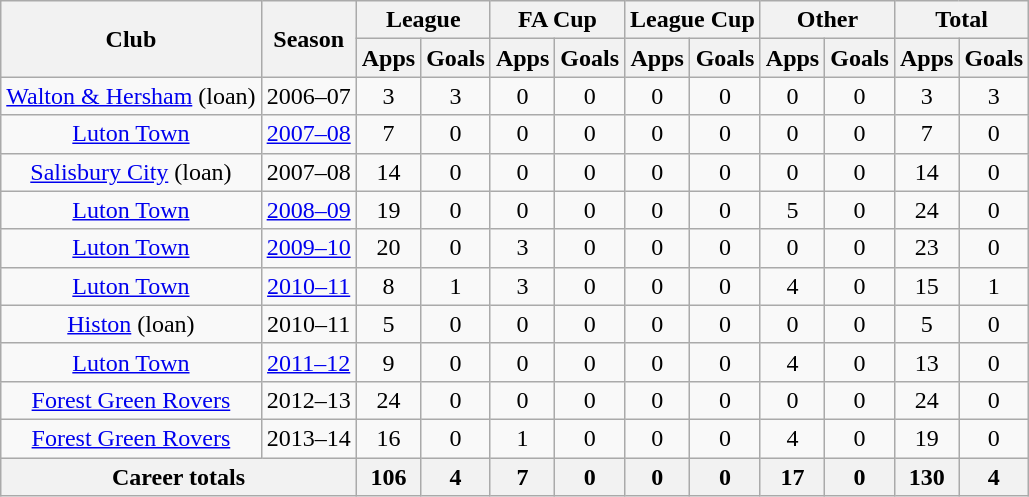<table class="wikitable" style="text-align:center">
<tr>
<th rowspan="2">Club</th>
<th rowspan="2">Season</th>
<th colspan="2">League</th>
<th colspan="2">FA Cup</th>
<th colspan="2">League Cup</th>
<th colspan="2">Other</th>
<th colspan="2">Total</th>
</tr>
<tr>
<th>Apps</th>
<th>Goals</th>
<th>Apps</th>
<th>Goals</th>
<th>Apps</th>
<th>Goals</th>
<th>Apps</th>
<th>Goals</th>
<th>Apps</th>
<th>Goals</th>
</tr>
<tr>
<td rowspan="1" valign="center"><a href='#'>Walton & Hersham</a> (loan)</td>
<td>2006–07</td>
<td>3</td>
<td>3</td>
<td>0</td>
<td>0</td>
<td>0</td>
<td>0</td>
<td>0</td>
<td>0</td>
<td>3</td>
<td>3</td>
</tr>
<tr>
<td rowspan="1" valign="center"><a href='#'>Luton Town</a></td>
<td><a href='#'>2007–08</a></td>
<td>7</td>
<td>0</td>
<td>0</td>
<td>0</td>
<td>0</td>
<td>0</td>
<td>0</td>
<td>0</td>
<td>7</td>
<td>0</td>
</tr>
<tr>
<td rowspan="1" valign="center"><a href='#'>Salisbury City</a> (loan)</td>
<td>2007–08</td>
<td>14</td>
<td>0</td>
<td>0</td>
<td>0</td>
<td>0</td>
<td>0</td>
<td>0</td>
<td>0</td>
<td>14</td>
<td>0</td>
</tr>
<tr>
<td rowspan="1" valign="center"><a href='#'>Luton Town</a></td>
<td><a href='#'>2008–09</a></td>
<td>19</td>
<td>0</td>
<td>0</td>
<td>0</td>
<td>0</td>
<td>0</td>
<td>5</td>
<td>0</td>
<td>24</td>
<td>0</td>
</tr>
<tr>
<td rowspan="1" valign="center"><a href='#'>Luton Town</a></td>
<td><a href='#'>2009–10</a></td>
<td>20</td>
<td>0</td>
<td>3</td>
<td>0</td>
<td>0</td>
<td>0</td>
<td>0</td>
<td>0</td>
<td>23</td>
<td>0</td>
</tr>
<tr>
<td rowspan="1" valign="center"><a href='#'>Luton Town</a></td>
<td><a href='#'>2010–11</a></td>
<td>8</td>
<td>1</td>
<td>3</td>
<td>0</td>
<td>0</td>
<td>0</td>
<td>4</td>
<td>0</td>
<td>15</td>
<td>1</td>
</tr>
<tr>
<td rowspan="1" valign="center"><a href='#'>Histon</a> (loan)</td>
<td>2010–11</td>
<td>5</td>
<td>0</td>
<td>0</td>
<td>0</td>
<td>0</td>
<td>0</td>
<td>0</td>
<td>0</td>
<td>5</td>
<td>0</td>
</tr>
<tr>
<td rowspan="1" valign="center"><a href='#'>Luton Town</a></td>
<td><a href='#'>2011–12</a></td>
<td>9</td>
<td>0</td>
<td>0</td>
<td>0</td>
<td>0</td>
<td>0</td>
<td>4</td>
<td>0</td>
<td>13</td>
<td>0</td>
</tr>
<tr>
<td rowspan="1" valign="center"><a href='#'>Forest Green Rovers</a></td>
<td>2012–13</td>
<td>24</td>
<td>0</td>
<td>0</td>
<td>0</td>
<td>0</td>
<td>0</td>
<td>0</td>
<td>0</td>
<td>24</td>
<td>0</td>
</tr>
<tr>
<td rowspan="1" valign="center"><a href='#'>Forest Green Rovers</a></td>
<td>2013–14</td>
<td>16</td>
<td>0</td>
<td>1</td>
<td>0</td>
<td>0</td>
<td>0</td>
<td>4</td>
<td>0</td>
<td>19</td>
<td>0</td>
</tr>
<tr>
<th colspan="2">Career totals</th>
<th>106</th>
<th>4</th>
<th>7</th>
<th>0</th>
<th>0</th>
<th>0</th>
<th>17</th>
<th>0</th>
<th>130</th>
<th>4</th>
</tr>
</table>
